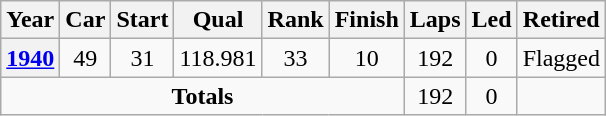<table class="wikitable" style="text-align:center">
<tr>
<th>Year</th>
<th>Car</th>
<th>Start</th>
<th>Qual</th>
<th>Rank</th>
<th>Finish</th>
<th>Laps</th>
<th>Led</th>
<th>Retired</th>
</tr>
<tr>
<th><a href='#'>1940</a></th>
<td>49</td>
<td>31</td>
<td>118.981</td>
<td>33</td>
<td>10</td>
<td>192</td>
<td>0</td>
<td>Flagged</td>
</tr>
<tr>
<td colspan=6><strong>Totals</strong></td>
<td>192</td>
<td>0</td>
<td></td>
</tr>
</table>
